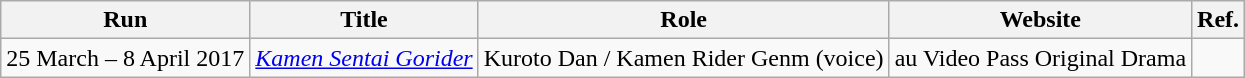<table class="wikitable">
<tr>
<th>Run</th>
<th>Title</th>
<th>Role</th>
<th>Website</th>
<th>Ref.</th>
</tr>
<tr>
<td>25 March – 8 April 2017</td>
<td><em><a href='#'>Kamen Sentai Gorider</a></em></td>
<td>Kuroto Dan / Kamen Rider Genm (voice)</td>
<td>au Video Pass Original Drama</td>
<td></td>
</tr>
</table>
